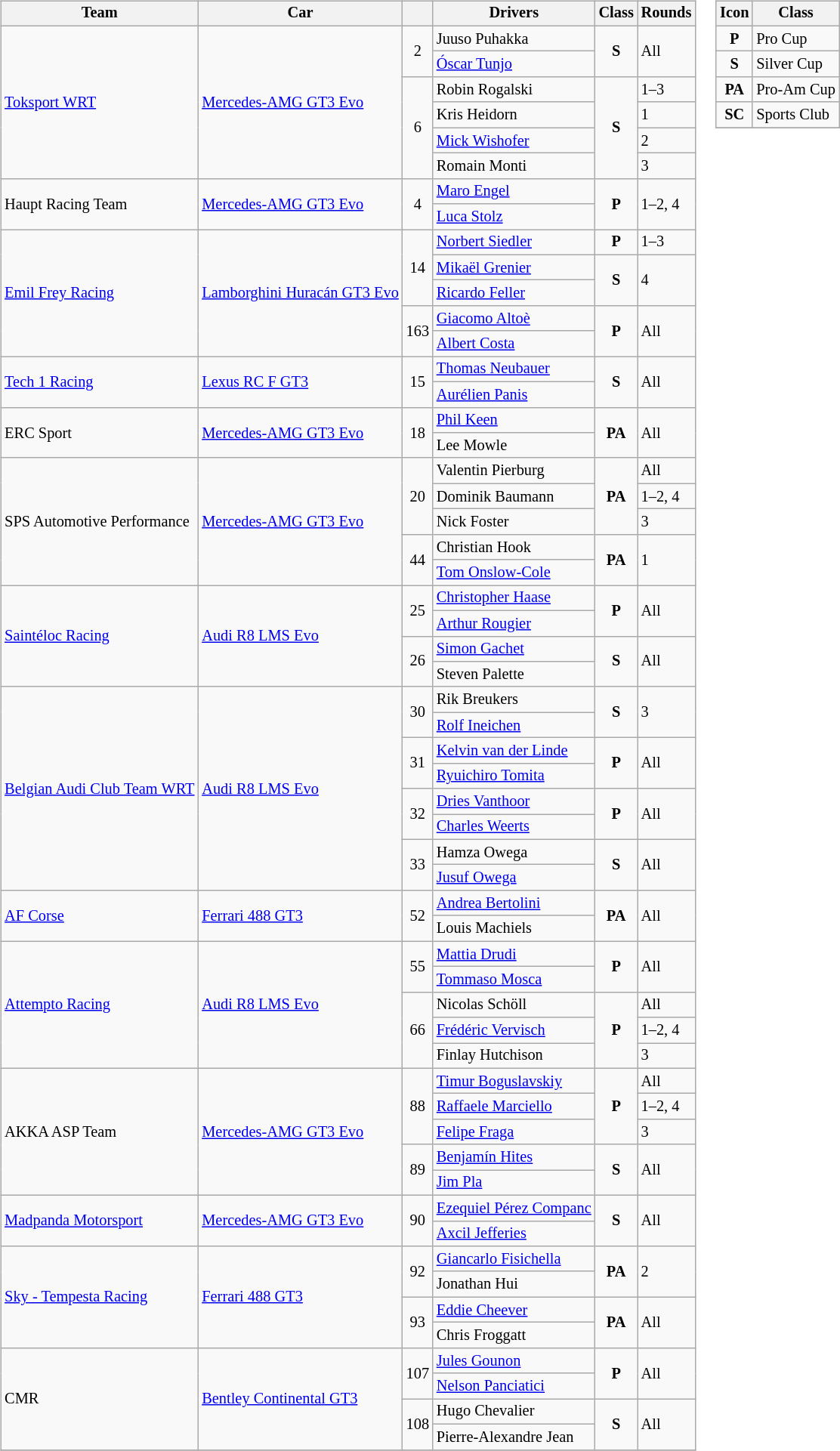<table>
<tr>
<td><br><table class="wikitable" style="font-size: 85%;">
<tr>
<th>Team</th>
<th>Car</th>
<th></th>
<th>Drivers</th>
<th>Class</th>
<th>Rounds</th>
</tr>
<tr>
<td rowspan=6> <a href='#'>Toksport WRT</a></td>
<td rowspan=6><a href='#'>Mercedes-AMG GT3 Evo</a></td>
<td rowspan=2 align="center">2</td>
<td> Juuso Puhakka</td>
<td rowspan=2 align=center><strong><span>S</span></strong></td>
<td rowspan=2>All</td>
</tr>
<tr>
<td> <a href='#'>Óscar Tunjo</a></td>
</tr>
<tr>
<td rowspan=4 align="center">6</td>
<td> Robin Rogalski</td>
<td rowspan=4 align=center><strong><span>S</span></strong></td>
<td>1–3</td>
</tr>
<tr>
<td> Kris Heidorn</td>
<td>1</td>
</tr>
<tr>
<td> <a href='#'>Mick Wishofer</a></td>
<td>2</td>
</tr>
<tr>
<td> Romain Monti</td>
<td>3</td>
</tr>
<tr>
<td rowspan=2> Haupt Racing Team</td>
<td rowspan=2><a href='#'>Mercedes-AMG GT3 Evo</a></td>
<td rowspan=2 align="center">4</td>
<td> <a href='#'>Maro Engel</a></td>
<td rowspan=2 align=center><strong><span>P</span></strong></td>
<td rowspan=2>1–2, 4</td>
</tr>
<tr>
<td> <a href='#'>Luca Stolz</a></td>
</tr>
<tr>
<td rowspan=6> <a href='#'>Emil Frey Racing</a></td>
<td rowspan=6><a href='#'>Lamborghini Huracán GT3 Evo</a></td>
<td rowspan=4 align="center">14</td>
<td> <a href='#'>Norbert Siedler</a></td>
<td align=center rowspan=2><strong><span>P</span></strong></td>
<td rowspan=2>1–3</td>
</tr>
<tr>
<td rowspan=2> <a href='#'>Mikaël Grenier</a></td>
</tr>
<tr>
<td rowspan=2 align=center><strong><span>S</span></strong></td>
<td rowspan=2>4</td>
</tr>
<tr>
<td> <a href='#'>Ricardo Feller</a></td>
</tr>
<tr>
<td rowspan=2 align="center">163</td>
<td> <a href='#'>Giacomo Altoè</a></td>
<td rowspan=2 align=center><strong><span>P</span></strong></td>
<td rowspan=2>All</td>
</tr>
<tr>
<td> <a href='#'>Albert Costa</a></td>
</tr>
<tr>
<td rowspan=2> <a href='#'>Tech 1 Racing</a></td>
<td rowspan=2><a href='#'>Lexus RC F GT3</a></td>
<td rowspan=2 align="center">15</td>
<td> <a href='#'>Thomas Neubauer</a></td>
<td rowspan=2 align=center><strong><span>S</span></strong></td>
<td rowspan=2>All</td>
</tr>
<tr>
<td> <a href='#'>Aurélien Panis</a></td>
</tr>
<tr>
<td rowspan=2> ERC Sport</td>
<td rowspan=2><a href='#'>Mercedes-AMG GT3 Evo</a></td>
<td rowspan=2 align="center">18</td>
<td> <a href='#'>Phil Keen</a></td>
<td rowspan=2 align=center><strong><span>PA</span></strong></td>
<td rowspan=2>All</td>
</tr>
<tr>
<td> Lee Mowle</td>
</tr>
<tr>
<td rowspan=5> SPS Automotive Performance</td>
<td rowspan=5><a href='#'>Mercedes-AMG GT3 Evo</a></td>
<td rowspan=3 align="center">20</td>
<td> Valentin Pierburg</td>
<td rowspan=3 align=center><strong><span>PA</span></strong></td>
<td>All</td>
</tr>
<tr>
<td> Dominik Baumann</td>
<td>1–2, 4</td>
</tr>
<tr>
<td> Nick Foster</td>
<td>3</td>
</tr>
<tr>
<td rowspan=2 align="center">44</td>
<td> Christian Hook</td>
<td rowspan=2 align=center><strong><span>PA</span></strong></td>
<td rowspan=2>1</td>
</tr>
<tr>
<td> <a href='#'>Tom Onslow-Cole</a></td>
</tr>
<tr>
<td rowspan=4> <a href='#'>Saintéloc Racing</a></td>
<td rowspan=4><a href='#'>Audi R8 LMS Evo</a></td>
<td rowspan=2 align="center">25</td>
<td> <a href='#'>Christopher Haase</a></td>
<td rowspan=2 align=center><strong><span>P</span></strong></td>
<td rowspan=2>All</td>
</tr>
<tr>
<td> <a href='#'>Arthur Rougier</a></td>
</tr>
<tr>
<td rowspan=2 align="center">26</td>
<td> <a href='#'>Simon Gachet</a></td>
<td rowspan=2 align=center><strong><span>S</span></strong></td>
<td rowspan=2>All</td>
</tr>
<tr>
<td> Steven Palette</td>
</tr>
<tr>
<td rowspan=8> <a href='#'>Belgian Audi Club Team WRT</a></td>
<td rowspan=8><a href='#'>Audi R8 LMS Evo</a></td>
<td rowspan=2 align=center>30</td>
<td> Rik Breukers</td>
<td rowspan=2 align=center><strong><span>S</span></strong></td>
<td rowspan=2>3</td>
</tr>
<tr>
<td> <a href='#'>Rolf Ineichen</a></td>
</tr>
<tr>
<td rowspan=2 align="center">31</td>
<td> <a href='#'>Kelvin van der Linde</a></td>
<td rowspan=2 align=center><strong><span>P</span></strong></td>
<td rowspan=2>All</td>
</tr>
<tr>
<td> <a href='#'>Ryuichiro Tomita</a></td>
</tr>
<tr>
<td rowspan=2 align="center">32</td>
<td> <a href='#'>Dries Vanthoor</a></td>
<td rowspan=2 align=center><strong><span>P</span></strong></td>
<td rowspan=2>All</td>
</tr>
<tr>
<td> <a href='#'>Charles Weerts</a></td>
</tr>
<tr>
<td rowspan=2 align="center">33</td>
<td> Hamza Owega</td>
<td rowspan=2 align=center><strong><span>S</span></strong></td>
<td rowspan=2>All</td>
</tr>
<tr>
<td> <a href='#'>Jusuf Owega</a></td>
</tr>
<tr>
<td rowspan=2> <a href='#'>AF Corse</a></td>
<td rowspan=2><a href='#'>Ferrari 488 GT3</a></td>
<td rowspan=2 align="center">52</td>
<td> <a href='#'>Andrea Bertolini</a></td>
<td rowspan=2 align=center><strong><span>PA</span></strong></td>
<td rowspan=2>All</td>
</tr>
<tr>
<td> Louis Machiels</td>
</tr>
<tr>
<td rowspan=5> <a href='#'>Attempto Racing</a></td>
<td rowspan=5><a href='#'>Audi R8 LMS Evo</a></td>
<td rowspan=2 align="center">55</td>
<td> <a href='#'>Mattia Drudi</a></td>
<td rowspan=2 align=center><strong><span>P</span></strong></td>
<td rowspan=2>All</td>
</tr>
<tr>
<td> <a href='#'>Tommaso Mosca</a></td>
</tr>
<tr>
<td rowspan=3 align="center">66</td>
<td> Nicolas Schöll</td>
<td rowspan=3 align=center><strong><span>P</span></strong></td>
<td>All</td>
</tr>
<tr>
<td> <a href='#'>Frédéric Vervisch</a></td>
<td>1–2, 4</td>
</tr>
<tr>
<td> Finlay Hutchison</td>
<td>3</td>
</tr>
<tr>
<td rowspan=5> AKKA ASP Team</td>
<td rowspan=5><a href='#'>Mercedes-AMG GT3 Evo</a></td>
<td rowspan=3 align="center">88</td>
<td> <a href='#'>Timur Boguslavskiy</a></td>
<td rowspan=3 align=center><strong><span>P</span></strong></td>
<td>All</td>
</tr>
<tr>
<td> <a href='#'>Raffaele Marciello</a></td>
<td>1–2, 4</td>
</tr>
<tr>
<td> <a href='#'>Felipe Fraga</a></td>
<td>3</td>
</tr>
<tr>
<td rowspan=2 align="center">89</td>
<td> <a href='#'>Benjamín Hites</a></td>
<td rowspan=2 align=center><strong><span>S</span></strong></td>
<td rowspan=2>All</td>
</tr>
<tr>
<td> <a href='#'>Jim Pla</a></td>
</tr>
<tr>
<td rowspan=2> <a href='#'>Madpanda Motorsport</a></td>
<td rowspan=2><a href='#'>Mercedes-AMG GT3 Evo</a></td>
<td rowspan=2 align="center">90</td>
<td> <a href='#'>Ezequiel Pérez Companc</a></td>
<td rowspan=2 align=center><strong><span>S</span></strong></td>
<td rowspan=2>All</td>
</tr>
<tr>
<td> <a href='#'>Axcil Jefferies</a></td>
</tr>
<tr>
<td rowspan=4> <a href='#'>Sky - Tempesta Racing</a></td>
<td rowspan=4><a href='#'>Ferrari 488 GT3</a></td>
<td rowspan=2 align=center>92</td>
<td> <a href='#'>Giancarlo Fisichella</a></td>
<td rowspan=2 align=center><strong><span>PA</span></strong></td>
<td rowspan=2>2</td>
</tr>
<tr>
<td> Jonathan Hui</td>
</tr>
<tr>
<td rowspan=2 align="center">93</td>
<td> <a href='#'>Eddie Cheever</a></td>
<td rowspan=2 align=center><strong><span>PA</span></strong></td>
<td rowspan=2>All</td>
</tr>
<tr>
<td> Chris Froggatt</td>
</tr>
<tr>
<td rowspan=4> CMR</td>
<td rowspan=4><a href='#'>Bentley Continental GT3</a></td>
<td rowspan=2 align="center">107</td>
<td> <a href='#'>Jules Gounon</a></td>
<td rowspan=2 align=center><strong><span>P</span></strong></td>
<td rowspan=2>All</td>
</tr>
<tr>
<td> <a href='#'>Nelson Panciatici</a></td>
</tr>
<tr>
<td rowspan=2 align="center">108</td>
<td> Hugo Chevalier</td>
<td rowspan=2 align=center><strong><span>S</span></strong></td>
<td rowspan=2>All</td>
</tr>
<tr>
<td> Pierre-Alexandre Jean</td>
</tr>
<tr>
</tr>
</table>
</td>
<td valign="top"><br><table class="wikitable" style="font-size: 85%;">
<tr>
<th>Icon</th>
<th>Class</th>
</tr>
<tr>
<td align=center><strong><span>P</span></strong></td>
<td>Pro Cup</td>
</tr>
<tr>
<td align=center><strong><span>S</span></strong></td>
<td>Silver Cup</td>
</tr>
<tr>
<td align=center><strong><span>PA</span></strong></td>
<td>Pro-Am Cup</td>
</tr>
<tr>
<td align=center><strong><span>SC</span></strong></td>
<td>Sports Club</td>
</tr>
<tr>
</tr>
</table>
</td>
</tr>
</table>
